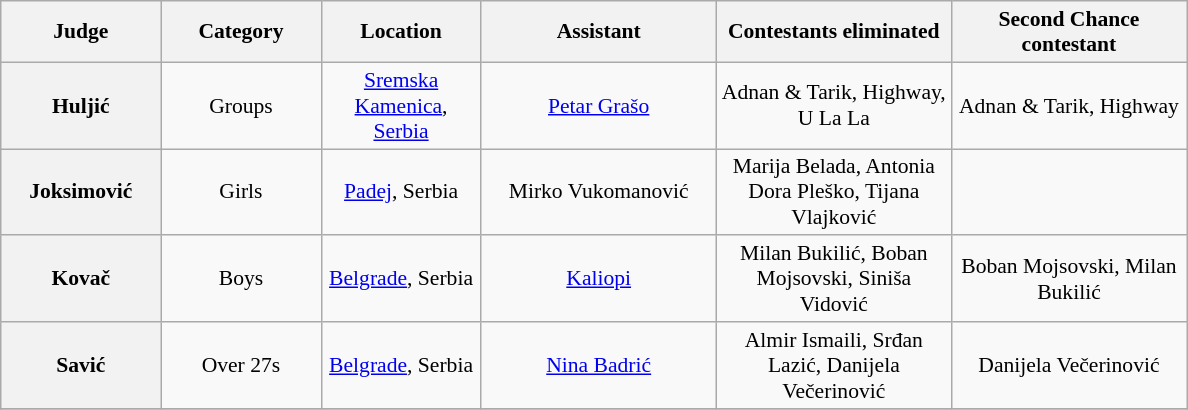<table class="wikitable plainrowheaders" style="font-size:90%; text-align:center">
<tr>
<th width=100>Judge</th>
<th width=100>Category</th>
<th width=100>Location</th>
<th width=150>Assistant</th>
<th width=150>Contestants eliminated</th>
<th width=150>Second Chance contestant</th>
</tr>
<tr>
<th>Huljić</th>
<td>Groups</td>
<td><a href='#'>Sremska Kamenica</a>, <a href='#'>Serbia</a></td>
<td><a href='#'>Petar Grašo</a></td>
<td>Adnan & Tarik, Highway, U La La</td>
<td>Adnan & Tarik, Highway</td>
</tr>
<tr>
<th>Joksimović</th>
<td>Girls</td>
<td><a href='#'>Padej</a>, Serbia</td>
<td>Mirko Vukomanović</td>
<td>Marija Belada, Antonia Dora Pleško, Tijana Vlajković</td>
<td></td>
</tr>
<tr>
<th>Kovač</th>
<td>Boys</td>
<td><a href='#'>Belgrade</a>, Serbia</td>
<td><a href='#'>Kaliopi</a></td>
<td>Milan Bukilić, Boban Mojsovski, Siniša Vidović</td>
<td>Boban Mojsovski, Milan Bukilić</td>
</tr>
<tr>
<th>Savić</th>
<td>Over 27s</td>
<td><a href='#'>Belgrade</a>, Serbia</td>
<td><a href='#'>Nina Badrić</a></td>
<td>Almir Ismaili, Srđan Lazić, Danijela Večerinović</td>
<td>Danijela Večerinović</td>
</tr>
<tr>
</tr>
</table>
